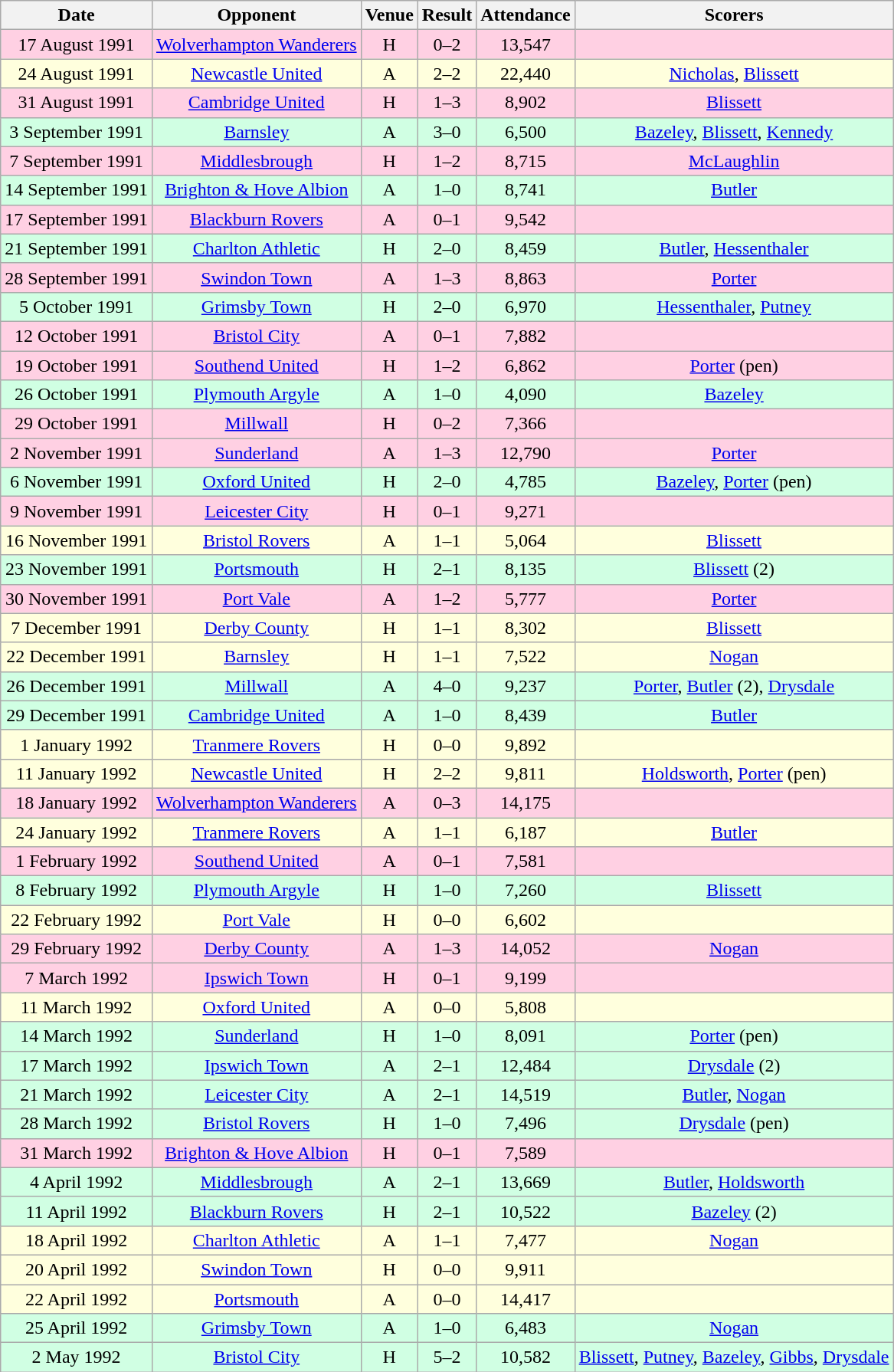<table class="wikitable sortable" style="font-size:100%; text-align:center">
<tr>
<th>Date</th>
<th>Opponent</th>
<th>Venue</th>
<th>Result</th>
<th>Attendance</th>
<th>Scorers</th>
</tr>
<tr style="background-color: #ffd0e3;">
<td>17 August 1991</td>
<td><a href='#'>Wolverhampton Wanderers</a></td>
<td>H</td>
<td>0–2</td>
<td>13,547</td>
<td></td>
</tr>
<tr style="background-color: #ffffdd;">
<td>24 August 1991</td>
<td><a href='#'>Newcastle United</a></td>
<td>A</td>
<td>2–2</td>
<td>22,440</td>
<td><a href='#'>Nicholas</a>, <a href='#'>Blissett</a></td>
</tr>
<tr style="background-color: #ffd0e3;">
<td>31 August 1991</td>
<td><a href='#'>Cambridge United</a></td>
<td>H</td>
<td>1–3</td>
<td>8,902</td>
<td><a href='#'>Blissett</a></td>
</tr>
<tr style="background-color: #d0ffe3;">
<td>3 September 1991</td>
<td><a href='#'>Barnsley</a></td>
<td>A</td>
<td>3–0</td>
<td>6,500</td>
<td><a href='#'>Bazeley</a>, <a href='#'>Blissett</a>, <a href='#'>Kennedy</a></td>
</tr>
<tr style="background-color: #ffd0e3;">
<td>7 September 1991</td>
<td><a href='#'>Middlesbrough</a></td>
<td>H</td>
<td>1–2</td>
<td>8,715</td>
<td><a href='#'>McLaughlin</a></td>
</tr>
<tr style="background-color: #d0ffe3;">
<td>14 September 1991</td>
<td><a href='#'>Brighton & Hove Albion</a></td>
<td>A</td>
<td>1–0</td>
<td>8,741</td>
<td><a href='#'>Butler</a></td>
</tr>
<tr style="background-color: #ffd0e3;">
<td>17 September 1991</td>
<td><a href='#'>Blackburn Rovers</a></td>
<td>A</td>
<td>0–1</td>
<td>9,542</td>
<td></td>
</tr>
<tr style="background-color: #d0ffe3;">
<td>21 September 1991</td>
<td><a href='#'>Charlton Athletic</a></td>
<td>H</td>
<td>2–0</td>
<td>8,459</td>
<td><a href='#'>Butler</a>, <a href='#'>Hessenthaler</a></td>
</tr>
<tr style="background-color: #ffd0e3;">
<td>28 September 1991</td>
<td><a href='#'>Swindon Town</a></td>
<td>A</td>
<td>1–3</td>
<td>8,863</td>
<td><a href='#'>Porter</a></td>
</tr>
<tr style="background-color: #d0ffe3;">
<td>5 October 1991</td>
<td><a href='#'>Grimsby Town</a></td>
<td>H</td>
<td>2–0</td>
<td>6,970</td>
<td><a href='#'>Hessenthaler</a>, <a href='#'>Putney</a></td>
</tr>
<tr style="background-color: #ffd0e3;">
<td>12 October 1991</td>
<td><a href='#'>Bristol City</a></td>
<td>A</td>
<td>0–1</td>
<td>7,882</td>
<td></td>
</tr>
<tr style="background-color: #ffd0e3;">
<td>19 October 1991</td>
<td><a href='#'>Southend United</a></td>
<td>H</td>
<td>1–2</td>
<td>6,862</td>
<td><a href='#'>Porter</a> (pen)</td>
</tr>
<tr style="background-color: #d0ffe3;">
<td>26 October 1991</td>
<td><a href='#'>Plymouth Argyle</a></td>
<td>A</td>
<td>1–0</td>
<td>4,090</td>
<td><a href='#'>Bazeley</a></td>
</tr>
<tr style="background-color: #ffd0e3;">
<td>29 October 1991</td>
<td><a href='#'>Millwall</a></td>
<td>H</td>
<td>0–2</td>
<td>7,366</td>
<td></td>
</tr>
<tr style="background-color: #ffd0e3;">
<td>2 November 1991</td>
<td><a href='#'>Sunderland</a></td>
<td>A</td>
<td>1–3</td>
<td>12,790</td>
<td><a href='#'>Porter</a></td>
</tr>
<tr style="background-color: #d0ffe3;">
<td>6 November 1991</td>
<td><a href='#'>Oxford United</a></td>
<td>H</td>
<td>2–0</td>
<td>4,785</td>
<td><a href='#'>Bazeley</a>, <a href='#'>Porter</a> (pen)</td>
</tr>
<tr style="background-color: #ffd0e3;">
<td>9 November 1991</td>
<td><a href='#'>Leicester City</a></td>
<td>H</td>
<td>0–1</td>
<td>9,271</td>
<td></td>
</tr>
<tr style="background-color: #ffffdd;">
<td>16 November 1991</td>
<td><a href='#'>Bristol Rovers</a></td>
<td>A</td>
<td>1–1</td>
<td>5,064</td>
<td><a href='#'>Blissett</a></td>
</tr>
<tr style="background-color: #d0ffe3;">
<td>23 November 1991</td>
<td><a href='#'>Portsmouth</a></td>
<td>H</td>
<td>2–1</td>
<td>8,135</td>
<td><a href='#'>Blissett</a> (2)</td>
</tr>
<tr style="background-color: #ffd0e3;">
<td>30 November 1991</td>
<td><a href='#'>Port Vale</a></td>
<td>A</td>
<td>1–2</td>
<td>5,777</td>
<td><a href='#'>Porter</a></td>
</tr>
<tr style="background-color: #ffffdd;">
<td>7 December 1991</td>
<td><a href='#'>Derby County</a></td>
<td>H</td>
<td>1–1</td>
<td>8,302</td>
<td><a href='#'>Blissett</a></td>
</tr>
<tr style="background-color: #ffffdd;">
<td>22 December 1991</td>
<td><a href='#'>Barnsley</a></td>
<td>H</td>
<td>1–1</td>
<td>7,522</td>
<td><a href='#'>Nogan</a></td>
</tr>
<tr style="background-color: #d0ffe3;">
<td>26 December 1991</td>
<td><a href='#'>Millwall</a></td>
<td>A</td>
<td>4–0</td>
<td>9,237</td>
<td><a href='#'>Porter</a>, <a href='#'>Butler</a> (2), <a href='#'>Drysdale</a></td>
</tr>
<tr style="background-color: #d0ffe3;">
<td>29 December 1991</td>
<td><a href='#'>Cambridge United</a></td>
<td>A</td>
<td>1–0</td>
<td>8,439</td>
<td><a href='#'>Butler</a></td>
</tr>
<tr style="background-color: #ffffdd;">
<td>1 January 1992</td>
<td><a href='#'>Tranmere Rovers</a></td>
<td>H</td>
<td>0–0</td>
<td>9,892</td>
<td></td>
</tr>
<tr style="background-color: #ffffdd;">
<td>11 January 1992</td>
<td><a href='#'>Newcastle United</a></td>
<td>H</td>
<td>2–2</td>
<td>9,811</td>
<td><a href='#'>Holdsworth</a>, <a href='#'>Porter</a> (pen)</td>
</tr>
<tr style="background-color: #ffd0e3;">
<td>18 January 1992</td>
<td><a href='#'>Wolverhampton Wanderers</a></td>
<td>A</td>
<td>0–3</td>
<td>14,175</td>
<td></td>
</tr>
<tr style="background-color: #ffffdd;">
<td>24 January 1992</td>
<td><a href='#'>Tranmere Rovers</a></td>
<td>A</td>
<td>1–1</td>
<td>6,187</td>
<td><a href='#'>Butler</a></td>
</tr>
<tr style="background-color: #ffd0e3;">
<td>1 February 1992</td>
<td><a href='#'>Southend United</a></td>
<td>A</td>
<td>0–1</td>
<td>7,581</td>
<td></td>
</tr>
<tr style="background-color: #d0ffe3;">
<td>8 February 1992</td>
<td><a href='#'>Plymouth Argyle</a></td>
<td>H</td>
<td>1–0</td>
<td>7,260</td>
<td><a href='#'>Blissett</a></td>
</tr>
<tr style="background-color: #ffffdd;">
<td>22 February 1992</td>
<td><a href='#'>Port Vale</a></td>
<td>H</td>
<td>0–0</td>
<td>6,602</td>
<td></td>
</tr>
<tr style="background-color: #ffd0e3;">
<td>29 February 1992</td>
<td><a href='#'>Derby County</a></td>
<td>A</td>
<td>1–3</td>
<td>14,052</td>
<td><a href='#'>Nogan</a></td>
</tr>
<tr style="background-color: #ffd0e3;">
<td>7 March 1992</td>
<td><a href='#'>Ipswich Town</a></td>
<td>H</td>
<td>0–1</td>
<td>9,199</td>
<td></td>
</tr>
<tr style="background-color: #ffffdd;">
<td>11 March 1992</td>
<td><a href='#'>Oxford United</a></td>
<td>A</td>
<td>0–0</td>
<td>5,808</td>
<td></td>
</tr>
<tr style="background-color: #d0ffe3;">
<td>14 March 1992</td>
<td><a href='#'>Sunderland</a></td>
<td>H</td>
<td>1–0</td>
<td>8,091</td>
<td><a href='#'>Porter</a> (pen)</td>
</tr>
<tr style="background-color: #d0ffe3;">
<td>17 March 1992</td>
<td><a href='#'>Ipswich Town</a></td>
<td>A</td>
<td>2–1</td>
<td>12,484</td>
<td><a href='#'>Drysdale</a> (2)</td>
</tr>
<tr style="background-color: #d0ffe3;">
<td>21 March 1992</td>
<td><a href='#'>Leicester City</a></td>
<td>A</td>
<td>2–1</td>
<td>14,519</td>
<td><a href='#'>Butler</a>, <a href='#'>Nogan</a></td>
</tr>
<tr style="background-color: #d0ffe3;">
<td>28 March 1992</td>
<td><a href='#'>Bristol Rovers</a></td>
<td>H</td>
<td>1–0</td>
<td>7,496</td>
<td><a href='#'>Drysdale</a> (pen)</td>
</tr>
<tr style="background-color: #ffd0e3;">
<td>31 March 1992</td>
<td><a href='#'>Brighton & Hove Albion</a></td>
<td>H</td>
<td>0–1</td>
<td>7,589</td>
<td></td>
</tr>
<tr style="background-color: #d0ffe3;">
<td>4 April 1992</td>
<td><a href='#'>Middlesbrough</a></td>
<td>A</td>
<td>2–1</td>
<td>13,669</td>
<td><a href='#'>Butler</a>, <a href='#'>Holdsworth</a></td>
</tr>
<tr style="background-color: #d0ffe3;">
<td>11 April 1992</td>
<td><a href='#'>Blackburn Rovers</a></td>
<td>H</td>
<td>2–1</td>
<td>10,522</td>
<td><a href='#'>Bazeley</a> (2)</td>
</tr>
<tr style="background-color: #ffffdd;">
<td>18 April 1992</td>
<td><a href='#'>Charlton Athletic</a></td>
<td>A</td>
<td>1–1</td>
<td>7,477</td>
<td><a href='#'>Nogan</a></td>
</tr>
<tr style="background-color: #ffffdd;">
<td>20 April 1992</td>
<td><a href='#'>Swindon Town</a></td>
<td>H</td>
<td>0–0</td>
<td>9,911</td>
<td></td>
</tr>
<tr style="background-color: #ffffdd;">
<td>22 April 1992</td>
<td><a href='#'>Portsmouth</a></td>
<td>A</td>
<td>0–0</td>
<td>14,417</td>
<td></td>
</tr>
<tr style="background-color: #d0ffe3;">
<td>25 April 1992</td>
<td><a href='#'>Grimsby Town</a></td>
<td>A</td>
<td>1–0</td>
<td>6,483</td>
<td><a href='#'>Nogan</a></td>
</tr>
<tr style="background-color: #d0ffe3;">
<td>2 May 1992</td>
<td><a href='#'>Bristol City</a></td>
<td>H</td>
<td>5–2</td>
<td>10,582</td>
<td><a href='#'>Blissett</a>, <a href='#'>Putney</a>, <a href='#'>Bazeley</a>, <a href='#'>Gibbs</a>, <a href='#'>Drysdale</a></td>
</tr>
</table>
